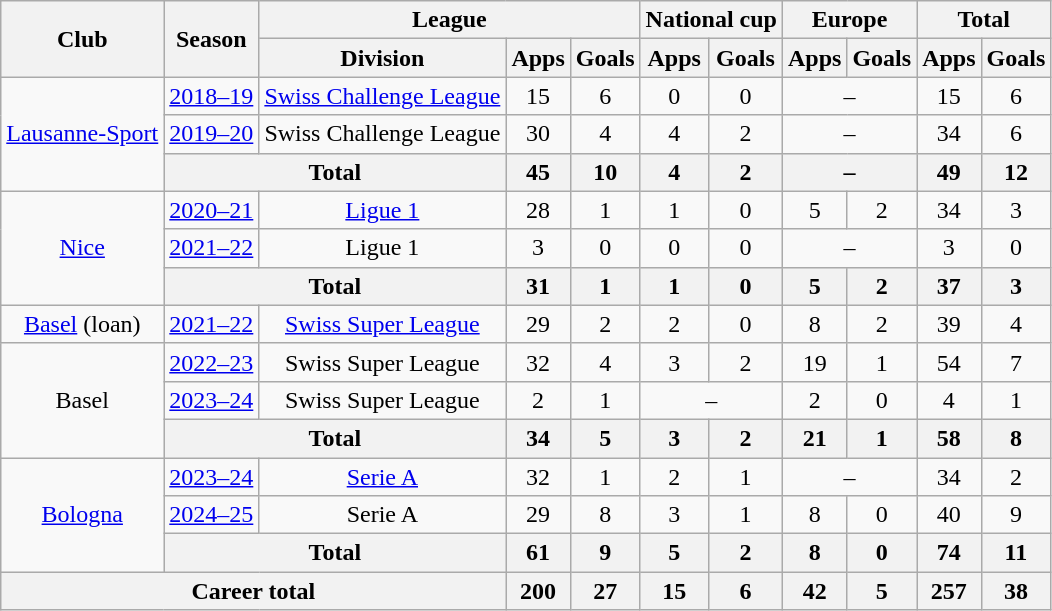<table class="wikitable" style="text-align:center">
<tr>
<th rowspan="2">Club</th>
<th rowspan="2">Season</th>
<th colspan="3">League</th>
<th colspan="2">National cup</th>
<th colspan="2">Europe</th>
<th colspan="2">Total</th>
</tr>
<tr>
<th>Division</th>
<th>Apps</th>
<th>Goals</th>
<th>Apps</th>
<th>Goals</th>
<th>Apps</th>
<th>Goals</th>
<th>Apps</th>
<th>Goals</th>
</tr>
<tr>
<td rowspan="3"><a href='#'>Lausanne-Sport</a></td>
<td><a href='#'>2018–19</a></td>
<td><a href='#'>Swiss Challenge League</a></td>
<td>15</td>
<td>6</td>
<td>0</td>
<td>0</td>
<td colspan="2">–</td>
<td>15</td>
<td>6</td>
</tr>
<tr>
<td><a href='#'>2019–20</a></td>
<td>Swiss Challenge League</td>
<td>30</td>
<td>4</td>
<td>4</td>
<td>2</td>
<td colspan="2">–</td>
<td>34</td>
<td>6</td>
</tr>
<tr>
<th colspan="2">Total</th>
<th>45</th>
<th>10</th>
<th>4</th>
<th>2</th>
<th colspan="2">–</th>
<th>49</th>
<th>12</th>
</tr>
<tr>
<td rowspan="3"><a href='#'>Nice</a></td>
<td><a href='#'>2020–21</a></td>
<td><a href='#'>Ligue 1</a></td>
<td>28</td>
<td>1</td>
<td>1</td>
<td>0</td>
<td>5</td>
<td>2</td>
<td>34</td>
<td>3</td>
</tr>
<tr>
<td><a href='#'>2021–22</a></td>
<td>Ligue 1</td>
<td>3</td>
<td>0</td>
<td>0</td>
<td>0</td>
<td colspan="2">–</td>
<td>3</td>
<td>0</td>
</tr>
<tr>
<th colspan="2">Total</th>
<th>31</th>
<th>1</th>
<th>1</th>
<th>0</th>
<th>5</th>
<th>2</th>
<th>37</th>
<th>3</th>
</tr>
<tr>
<td><a href='#'>Basel</a> (loan)</td>
<td><a href='#'>2021–22</a></td>
<td><a href='#'>Swiss Super League</a></td>
<td>29</td>
<td>2</td>
<td>2</td>
<td>0</td>
<td>8</td>
<td>2</td>
<td>39</td>
<td>4</td>
</tr>
<tr>
<td rowspan="3">Basel</td>
<td><a href='#'>2022–23</a></td>
<td>Swiss Super League</td>
<td>32</td>
<td>4</td>
<td>3</td>
<td>2</td>
<td>19</td>
<td>1</td>
<td>54</td>
<td>7</td>
</tr>
<tr>
<td><a href='#'>2023–24</a></td>
<td>Swiss Super League</td>
<td>2</td>
<td>1</td>
<td colspan="2">–</td>
<td>2</td>
<td>0</td>
<td>4</td>
<td>1</td>
</tr>
<tr>
<th colspan="2">Total</th>
<th>34</th>
<th>5</th>
<th>3</th>
<th>2</th>
<th>21</th>
<th>1</th>
<th>58</th>
<th>8</th>
</tr>
<tr>
<td rowspan="3"><a href='#'>Bologna</a></td>
<td><a href='#'>2023–24</a></td>
<td><a href='#'>Serie A</a></td>
<td>32</td>
<td>1</td>
<td>2</td>
<td>1</td>
<td colspan="2">–</td>
<td>34</td>
<td>2</td>
</tr>
<tr>
<td><a href='#'>2024–25</a></td>
<td>Serie A</td>
<td>29</td>
<td>8</td>
<td>3</td>
<td>1</td>
<td>8</td>
<td>0</td>
<td>40</td>
<td>9</td>
</tr>
<tr>
<th colspan="2">Total</th>
<th>61</th>
<th>9</th>
<th>5</th>
<th>2</th>
<th>8</th>
<th>0</th>
<th>74</th>
<th>11</th>
</tr>
<tr>
<th colspan="3">Career total</th>
<th>200</th>
<th>27</th>
<th>15</th>
<th>6</th>
<th>42</th>
<th>5</th>
<th>257</th>
<th>38</th>
</tr>
</table>
